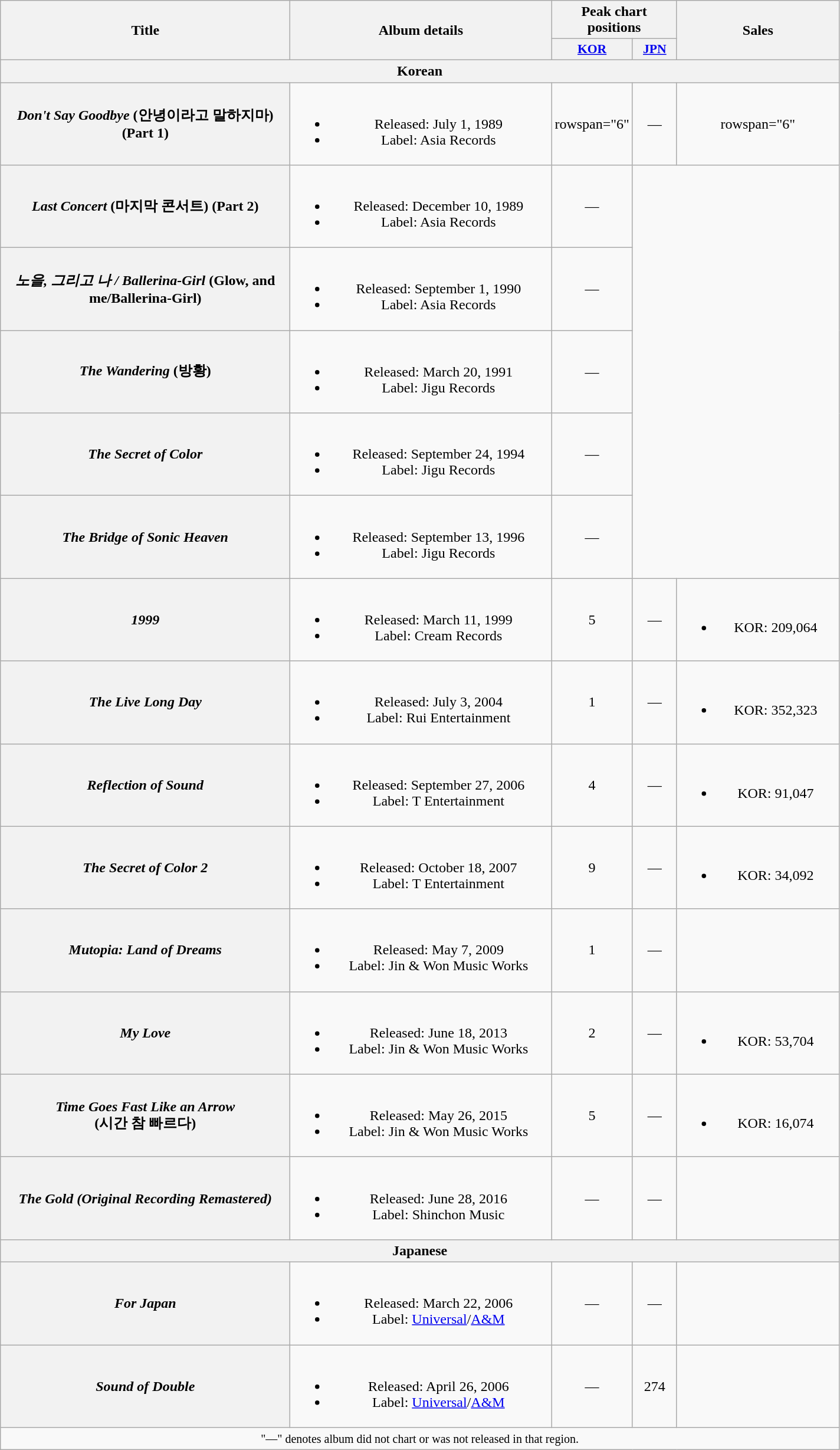<table class="wikitable plainrowheaders" style="text-align:center;">
<tr>
<th scope="col" rowspan="2" style="width:20em;">Title</th>
<th scope="col" rowspan="2" style="width:18em;">Album details</th>
<th colspan="2" scope="col">Peak chart positions</th>
<th scope="col" rowspan="2" style="width:11em;">Sales</th>
</tr>
<tr>
<th style="width:3em;font-size:90%;"><a href='#'>KOR</a><br></th>
<th style="width:3em;font-size:90%;"><a href='#'>JPN</a><br></th>
</tr>
<tr>
<th colspan="5">Korean</th>
</tr>
<tr>
<th scope="row"><em>Don't Say Goodbye</em> (안녕이라고 말하지마) (Part 1)</th>
<td><br><ul><li>Released: July 1, 1989</li><li>Label: Asia Records</li></ul></td>
<td>rowspan="6" </td>
<td>—</td>
<td>rowspan="6" </td>
</tr>
<tr>
<th scope="row"><em>Last Concert</em> (마지막 콘서트) (Part 2)</th>
<td><br><ul><li>Released: December 10, 1989</li><li>Label: Asia Records</li></ul></td>
<td>—</td>
</tr>
<tr>
<th scope="row"><em>노을, 그리고 나 / Ballerina-Girl</em> (Glow, and me/Ballerina-Girl)</th>
<td><br><ul><li>Released: September 1, 1990</li><li>Label: Asia Records</li></ul></td>
<td>—</td>
</tr>
<tr>
<th scope="row"><em>The Wandering</em> (방황)</th>
<td><br><ul><li>Released: March 20, 1991</li><li>Label: Jigu Records</li></ul></td>
<td>—</td>
</tr>
<tr>
<th scope="row"><em>The Secret of Color</em></th>
<td><br><ul><li>Released: September 24, 1994</li><li>Label: Jigu Records</li></ul></td>
<td>—</td>
</tr>
<tr>
<th scope="row"><em>The Bridge of Sonic Heaven</em></th>
<td><br><ul><li>Released: September 13, 1996</li><li>Label: Jigu Records</li></ul></td>
<td>—</td>
</tr>
<tr>
<th scope="row"><em>1999</em></th>
<td><br><ul><li>Released: March 11, 1999</li><li>Label: Cream Records</li></ul></td>
<td>5</td>
<td>—</td>
<td><br><ul><li>KOR: 209,064</li></ul></td>
</tr>
<tr>
<th scope="row"><em>The Live Long Day</em></th>
<td><br><ul><li>Released: July 3, 2004</li><li>Label: Rui Entertainment</li></ul></td>
<td>1</td>
<td>—</td>
<td><br><ul><li>KOR: 352,323</li></ul></td>
</tr>
<tr>
<th scope="row"><em>Reflection of Sound</em></th>
<td><br><ul><li>Released: September 27, 2006</li><li>Label: T Entertainment</li></ul></td>
<td>4</td>
<td>—</td>
<td><br><ul><li>KOR: 91,047</li></ul></td>
</tr>
<tr>
<th scope="row"><em>The Secret of Color 2</em></th>
<td><br><ul><li>Released: October 18, 2007</li><li>Label: T Entertainment</li></ul></td>
<td>9</td>
<td>—</td>
<td><br><ul><li>KOR: 34,092</li></ul></td>
</tr>
<tr>
<th scope="row"><em>Mutopia: Land of Dreams</em></th>
<td><br><ul><li>Released: May 7, 2009</li><li>Label: Jin & Won Music Works</li></ul></td>
<td>1</td>
<td>—</td>
<td></td>
</tr>
<tr>
<th scope="row"><em>My Love</em></th>
<td><br><ul><li>Released: June 18, 2013</li><li>Label: Jin & Won Music Works</li></ul></td>
<td>2</td>
<td>—</td>
<td><br><ul><li>KOR: 53,704</li></ul></td>
</tr>
<tr>
<th scope="row"><em>Time Goes Fast Like an Arrow</em> <br> (시간 참 빠르다)</th>
<td><br><ul><li>Released: May 26, 2015</li><li>Label: Jin & Won Music Works</li></ul></td>
<td>5</td>
<td>—</td>
<td><br><ul><li>KOR: 16,074</li></ul></td>
</tr>
<tr>
<th scope="row"><em>The Gold (Original Recording Remastered)</em></th>
<td><br><ul><li>Released: June 28, 2016</li><li>Label: Shinchon Music</li></ul></td>
<td>—</td>
<td>—</td>
<td></td>
</tr>
<tr>
<th colspan="5">Japanese</th>
</tr>
<tr>
<th scope="row"><em>For Japan</em></th>
<td><br><ul><li>Released: March 22, 2006</li><li>Label: <a href='#'>Universal</a>/<a href='#'>A&M</a></li></ul></td>
<td>—</td>
<td>—</td>
<td></td>
</tr>
<tr>
<th scope="row"><em>Sound of Double</em></th>
<td><br><ul><li>Released: April 26, 2006</li><li>Label: <a href='#'>Universal</a>/<a href='#'>A&M</a></li></ul></td>
<td>—</td>
<td>274</td>
<td></td>
</tr>
<tr>
<td colspan="5"><small>"—" denotes album did not chart or was not released in that region.</small></td>
</tr>
</table>
